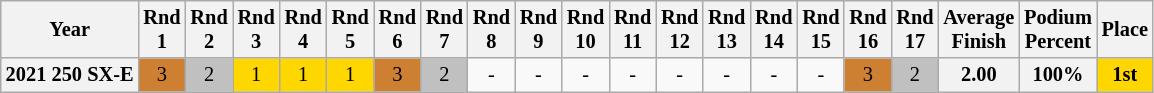<table class="wikitable" style="font-size: 85%; text-align:center">
<tr valign="top">
<th valign="middle">Year</th>
<th>Rnd<br>1</th>
<th>Rnd<br>2</th>
<th>Rnd<br>3</th>
<th>Rnd<br>4</th>
<th>Rnd<br>5</th>
<th>Rnd<br>6</th>
<th>Rnd<br>7</th>
<th>Rnd<br>8</th>
<th>Rnd<br>9</th>
<th>Rnd<br>10</th>
<th>Rnd<br>11</th>
<th>Rnd<br>12</th>
<th>Rnd<br>13</th>
<th>Rnd<br>14</th>
<th>Rnd<br>15</th>
<th>Rnd<br>16</th>
<th>Rnd<br>17</th>
<th valign="middle">Average<br>Finish</th>
<th valign="middle">Podium<br>Percent</th>
<th valign="middle">Place</th>
</tr>
<tr>
<th>2021 250 SX-E</th>
<td style="background:#CD7F32;">3</td>
<td style="background: silver;">2</td>
<td style="background: gold;">1</td>
<td style="background: gold;">1</td>
<td style="background: gold;">1</td>
<td style="background:#CD7F32;">3</td>
<td style="background: silver;">2</td>
<td>-</td>
<td>-</td>
<td>-</td>
<td>-</td>
<td>-</td>
<td>-</td>
<td>-</td>
<td>-</td>
<td style="background:#CD7F32;">3</td>
<td style="background: silver;">2</td>
<th>2.00</th>
<th>100%</th>
<th style="background: gold;">1st</th>
</tr>
</table>
